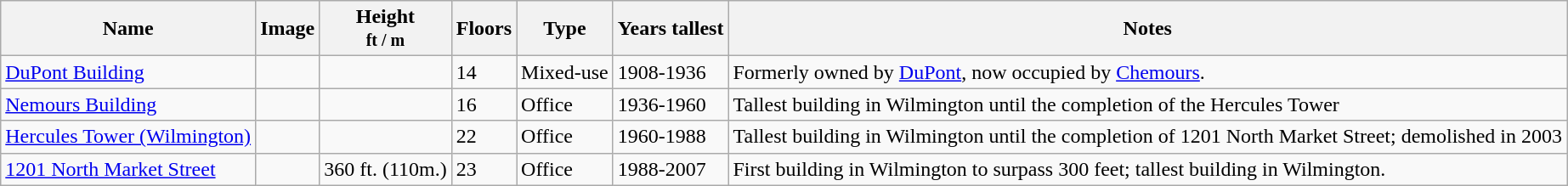<table class="wikitable sortable">
<tr>
<th>Name</th>
<th>Image</th>
<th>Height<br><small>ft / m</small></th>
<th>Floors</th>
<th>Type</th>
<th>Years tallest</th>
<th class="unsortable">Notes</th>
</tr>
<tr>
<td><a href='#'>DuPont Building</a></td>
<td></td>
<td></td>
<td>14</td>
<td>Mixed-use</td>
<td>1908-1936</td>
<td>Formerly owned by <a href='#'>DuPont</a>, now occupied by <a href='#'>Chemours</a>.</td>
</tr>
<tr>
<td><a href='#'>Nemours Building</a></td>
<td></td>
<td></td>
<td>16</td>
<td>Office</td>
<td>1936-1960</td>
<td>Tallest building in Wilmington until the completion of the Hercules Tower</td>
</tr>
<tr>
<td><a href='#'>Hercules Tower (Wilmington)</a></td>
<td></td>
<td></td>
<td>22</td>
<td>Office</td>
<td>1960-1988</td>
<td>Tallest building in Wilmington until the completion of 1201 North Market Street; demolished in 2003</td>
</tr>
<tr>
<td><a href='#'>1201 North Market Street</a></td>
<td></td>
<td>360 ft. (110m.)</td>
<td>23</td>
<td>Office</td>
<td>1988-2007</td>
<td>First building in Wilmington to surpass 300 feet; tallest building in Wilmington.</td>
</tr>
</table>
